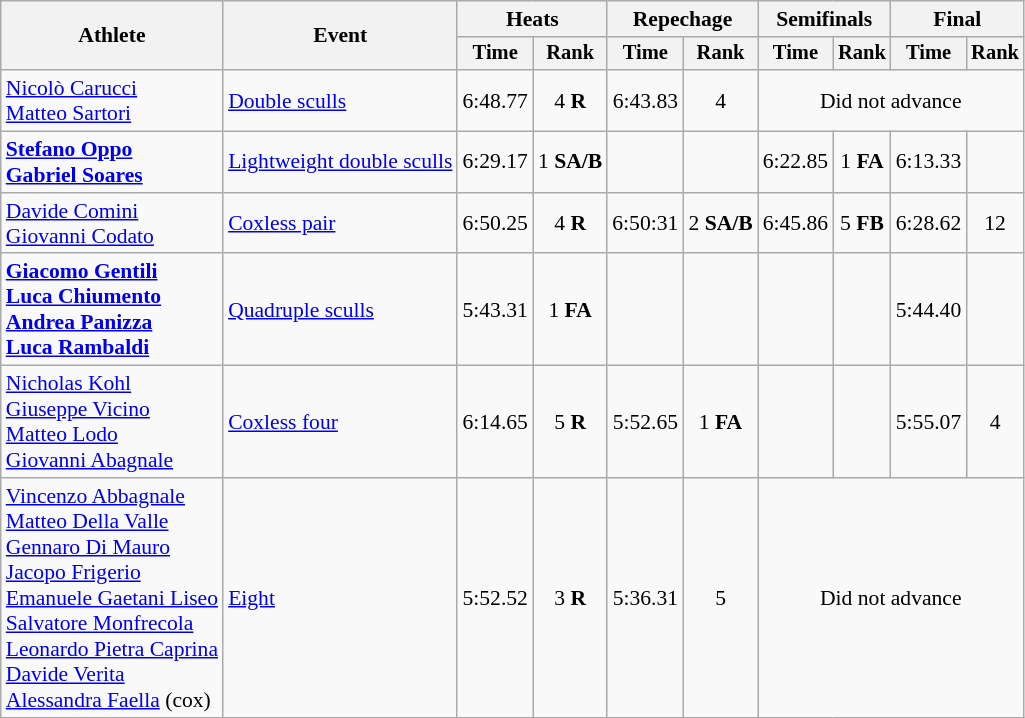<table class=wikitable style=font-size:90%;text-align:center>
<tr>
<th rowspan=2>Athlete</th>
<th rowspan=2>Event</th>
<th colspan=2>Heats</th>
<th colspan=2>Repechage</th>
<th colspan=2>Semifinals</th>
<th colspan=2>Final</th>
</tr>
<tr style=font-size:95%>
<th>Time</th>
<th>Rank</th>
<th>Time</th>
<th>Rank</th>
<th>Time</th>
<th>Rank</th>
<th>Time</th>
<th>Rank</th>
</tr>
<tr>
<td align=left><a href='#'>Nicolò Carucci</a><br><a href='#'>Matteo Sartori</a></td>
<td align=left><a href='#'>Double sculls</a></td>
<td>6:48.77</td>
<td>4 <strong>R</strong></td>
<td>6:43.83</td>
<td>4</td>
<td colspan=4>Did not advance</td>
</tr>
<tr>
<td align=left><strong><a href='#'>Stefano Oppo</a></strong><br><strong><a href='#'>Gabriel Soares</a></strong></td>
<td align=left><a href='#'>Lightweight double sculls</a></td>
<td>6:29.17</td>
<td>1 <strong>SA/B</strong></td>
<td></td>
<td></td>
<td>6:22.85</td>
<td>1 <strong>FA</strong></td>
<td>6:13.33</td>
<td></td>
</tr>
<tr>
<td align=left><a href='#'>Davide Comini</a><br><a href='#'>Giovanni Codato</a></td>
<td align=left><a href='#'>Coxless pair</a></td>
<td>6:50.25</td>
<td>4 <strong>R</strong></td>
<td>6:50:31</td>
<td>2 <strong>SA/B</strong></td>
<td>6:45.86</td>
<td>5 <strong>FB</strong></td>
<td>6:28.62</td>
<td>12</td>
</tr>
<tr>
<td align=left><strong><a href='#'>Giacomo Gentili</a></strong><br><strong><a href='#'>Luca Chiumento</a></strong><br><strong><a href='#'>Andrea Panizza</a></strong><br><strong><a href='#'>Luca Rambaldi</a></strong></td>
<td align=left><a href='#'>Quadruple sculls</a></td>
<td>5:43.31</td>
<td>1 <strong>FA</strong></td>
<td></td>
<td></td>
<td></td>
<td></td>
<td>5:44.40</td>
<td></td>
</tr>
<tr>
<td align=left><a href='#'>Nicholas Kohl</a><br><a href='#'>Giuseppe Vicino</a><br><a href='#'>Matteo Lodo</a><br><a href='#'>Giovanni Abagnale</a></td>
<td align=left><a href='#'>Coxless four</a></td>
<td>6:14.65</td>
<td>5 <strong>R</strong></td>
<td>5:52.65</td>
<td>1 <strong>FA</strong></td>
<td></td>
<td></td>
<td>5:55.07</td>
<td>4</td>
</tr>
<tr>
<td align=left><a href='#'>Vincenzo Abbagnale</a><br><a href='#'>Matteo Della Valle</a><br><a href='#'>Gennaro Di Mauro</a><br><a href='#'>Jacopo Frigerio</a><br><a href='#'>Emanuele Gaetani Liseo</a><br><a href='#'>Salvatore Monfrecola</a><br><a href='#'>Leonardo Pietra Caprina</a><br><a href='#'>Davide Verita</a><br><a href='#'>Alessandra Faella</a> (cox)</td>
<td align=left><a href='#'>Eight</a></td>
<td>5:52.52</td>
<td>3 <strong>R</strong></td>
<td>5:36.31</td>
<td>5</td>
<td colspan=4>Did not advance</td>
</tr>
</table>
